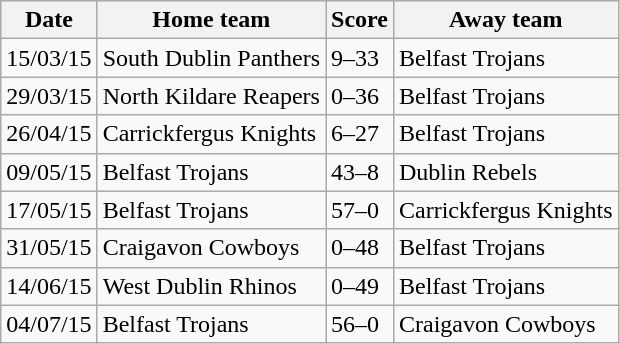<table class="wikitable">
<tr>
<th>Date</th>
<th>Home team</th>
<th>Score</th>
<th>Away team</th>
</tr>
<tr>
<td>15/03/15</td>
<td>South Dublin Panthers</td>
<td>9–33</td>
<td>Belfast Trojans</td>
</tr>
<tr>
<td>29/03/15</td>
<td>North Kildare Reapers</td>
<td>0–36</td>
<td>Belfast Trojans</td>
</tr>
<tr>
<td>26/04/15</td>
<td>Carrickfergus Knights</td>
<td>6–27</td>
<td>Belfast Trojans</td>
</tr>
<tr>
<td>09/05/15</td>
<td>Belfast Trojans</td>
<td>43–8</td>
<td>Dublin Rebels</td>
</tr>
<tr>
<td>17/05/15</td>
<td>Belfast Trojans</td>
<td>57–0</td>
<td>Carrickfergus Knights</td>
</tr>
<tr>
<td>31/05/15</td>
<td>Craigavon Cowboys</td>
<td>0–48</td>
<td>Belfast Trojans</td>
</tr>
<tr>
<td>14/06/15</td>
<td>West Dublin Rhinos</td>
<td>0–49</td>
<td>Belfast Trojans</td>
</tr>
<tr>
<td>04/07/15</td>
<td>Belfast Trojans</td>
<td>56–0</td>
<td>Craigavon Cowboys</td>
</tr>
</table>
